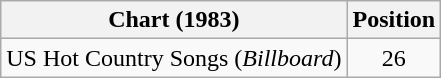<table class="wikitable">
<tr>
<th>Chart (1983)</th>
<th>Position</th>
</tr>
<tr>
<td>US Hot Country Songs (<em>Billboard</em>)</td>
<td align="center">26</td>
</tr>
</table>
